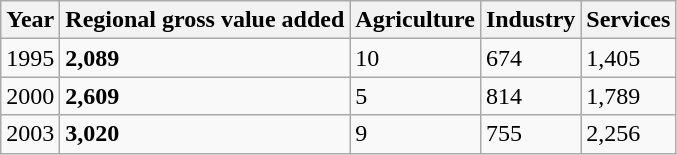<table class="wikitable">
<tr>
<th>Year</th>
<th>Regional gross value added</th>
<th>Agriculture</th>
<th>Industry</th>
<th>Services</th>
</tr>
<tr>
<td>1995</td>
<td><strong>2,089</strong></td>
<td>10</td>
<td>674</td>
<td>1,405</td>
</tr>
<tr>
<td>2000</td>
<td><strong>2,609</strong></td>
<td>5</td>
<td>814</td>
<td>1,789</td>
</tr>
<tr>
<td>2003</td>
<td><strong>3,020</strong></td>
<td>9</td>
<td>755</td>
<td>2,256</td>
</tr>
</table>
